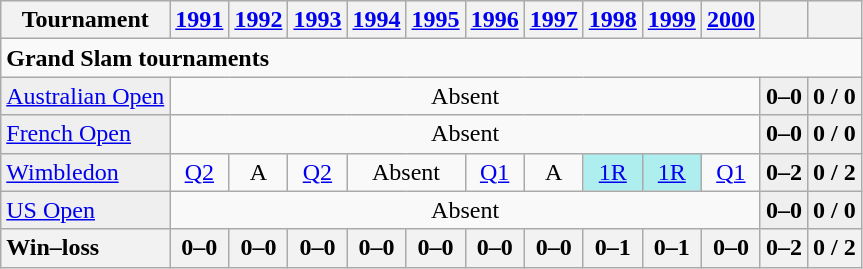<table class="wikitable">
<tr style="background:#efefef;">
<th>Tournament</th>
<th><a href='#'>1991</a></th>
<th><a href='#'>1992</a></th>
<th><a href='#'>1993</a></th>
<th><a href='#'>1994</a></th>
<th><a href='#'>1995</a></th>
<th><a href='#'>1996</a></th>
<th><a href='#'>1997</a></th>
<th><a href='#'>1998</a></th>
<th><a href='#'>1999</a></th>
<th><a href='#'>2000</a></th>
<th></th>
<th></th>
</tr>
<tr>
<td colspan=13 align=left><strong>Grand Slam tournaments</strong></td>
</tr>
<tr>
<td style="background:#EFEFEF;"><a href='#'>Australian Open</a></td>
<td style=text-align:center; colspan="10">Absent</td>
<td style="text-align:center; background:#efefef;"><strong>0–0</strong></td>
<td style="text-align:center; background:#efefef;"><strong>0 / 0</strong></td>
</tr>
<tr>
<td style="background:#EFEFEF;"><a href='#'>French Open</a></td>
<td style=text-align:center; colspan="10">Absent</td>
<td style="text-align:center; background:#efefef;"><strong>0–0</strong></td>
<td style="text-align:center; background:#efefef;"><strong>0 / 0</strong></td>
</tr>
<tr>
<td style="background:#EFEFEF;"><a href='#'>Wimbledon</a></td>
<td style="text-align:center;"><a href='#'>Q2</a></td>
<td style="text-align:center;">A</td>
<td style="text-align:center;"><a href='#'>Q2</a></td>
<td style=text-align:center; colspan="2">Absent</td>
<td style="text-align:center;"><a href='#'>Q1</a></td>
<td style="text-align:center;">A</td>
<td style="text-align:center; background:#afeeee;"><a href='#'>1R</a></td>
<td style="text-align:center; background:#afeeee;"><a href='#'>1R</a></td>
<td style="text-align:center;"><a href='#'>Q1</a></td>
<td style="text-align:center; background:#efefef;"><strong>0–2</strong></td>
<td style="text-align:center; background:#efefef;"><strong>0 / 2</strong></td>
</tr>
<tr>
<td style="background:#EFEFEF;"><a href='#'>US Open</a></td>
<td style=text-align:center; colspan="10">Absent</td>
<td style="text-align:center; background:#efefef;"><strong>0–0</strong></td>
<td style="text-align:center; background:#efefef;"><strong>0 / 0</strong></td>
</tr>
<tr>
<th style=text-align:left>Win–loss</th>
<th>0–0</th>
<th>0–0</th>
<th>0–0</th>
<th>0–0</th>
<th>0–0</th>
<th>0–0</th>
<th>0–0</th>
<th>0–1</th>
<th>0–1</th>
<th>0–0</th>
<th>0–2</th>
<th>0 / 2</th>
</tr>
</table>
